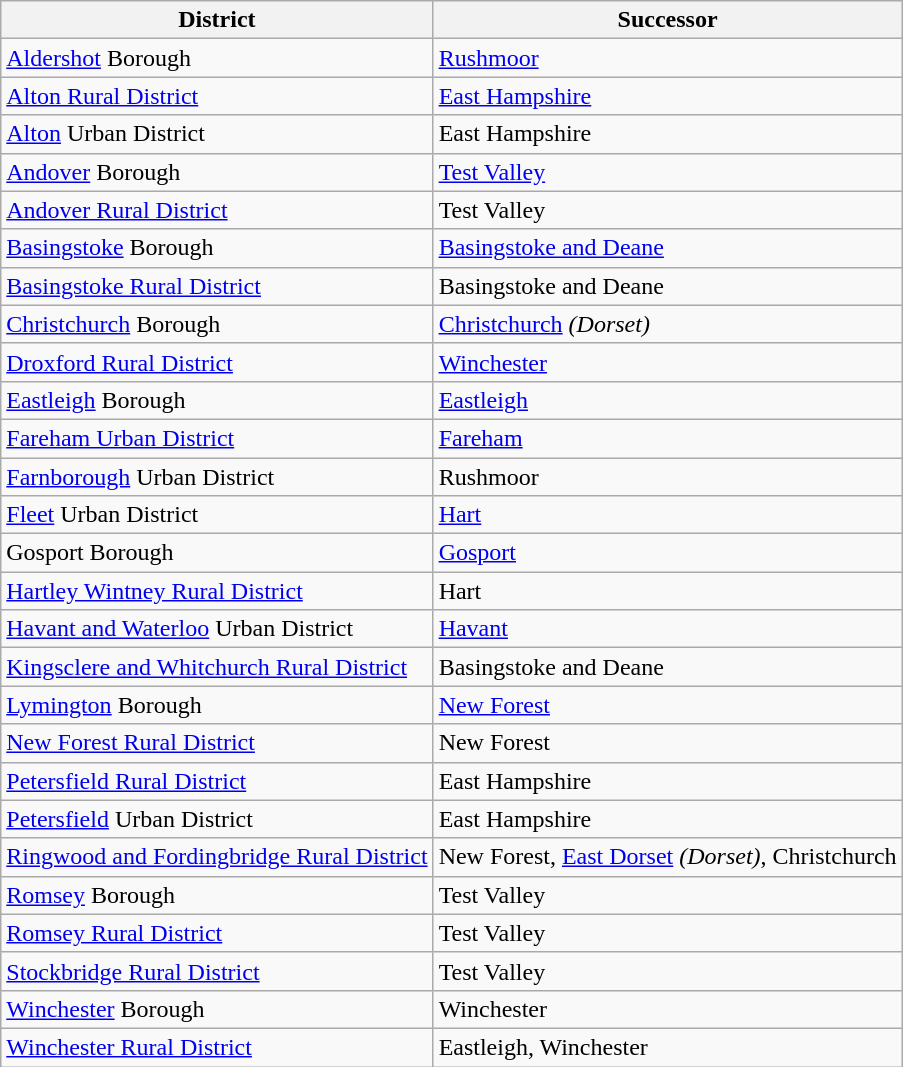<table class="wikitable">
<tr>
<th>District</th>
<th>Successor</th>
</tr>
<tr>
<td><a href='#'>Aldershot</a> Borough</td>
<td><a href='#'>Rushmoor</a></td>
</tr>
<tr>
<td><a href='#'>Alton Rural District</a></td>
<td><a href='#'>East Hampshire</a></td>
</tr>
<tr>
<td><a href='#'>Alton</a> Urban District</td>
<td>East Hampshire</td>
</tr>
<tr>
<td><a href='#'>Andover</a> Borough</td>
<td><a href='#'>Test Valley</a></td>
</tr>
<tr>
<td><a href='#'>Andover Rural District</a></td>
<td>Test Valley</td>
</tr>
<tr>
<td><a href='#'>Basingstoke</a> Borough</td>
<td><a href='#'>Basingstoke and Deane</a></td>
</tr>
<tr>
<td><a href='#'>Basingstoke Rural District</a></td>
<td>Basingstoke and Deane</td>
</tr>
<tr>
<td><a href='#'>Christchurch</a> Borough</td>
<td><a href='#'>Christchurch</a> <em>(Dorset)</em></td>
</tr>
<tr>
<td><a href='#'>Droxford Rural District</a></td>
<td><a href='#'>Winchester</a></td>
</tr>
<tr>
<td><a href='#'>Eastleigh</a> Borough</td>
<td><a href='#'>Eastleigh</a></td>
</tr>
<tr>
<td><a href='#'>Fareham Urban District</a></td>
<td><a href='#'>Fareham</a></td>
</tr>
<tr>
<td><a href='#'>Farnborough</a> Urban District</td>
<td>Rushmoor</td>
</tr>
<tr>
<td><a href='#'>Fleet</a> Urban District</td>
<td><a href='#'>Hart</a></td>
</tr>
<tr>
<td>Gosport Borough</td>
<td><a href='#'>Gosport</a></td>
</tr>
<tr>
<td><a href='#'>Hartley Wintney Rural District</a></td>
<td>Hart</td>
</tr>
<tr>
<td><a href='#'>Havant and Waterloo</a> Urban District</td>
<td><a href='#'>Havant</a></td>
</tr>
<tr>
<td><a href='#'>Kingsclere and Whitchurch Rural District</a></td>
<td>Basingstoke and Deane</td>
</tr>
<tr>
<td><a href='#'>Lymington</a> Borough</td>
<td><a href='#'>New Forest</a></td>
</tr>
<tr>
<td><a href='#'>New Forest Rural District</a></td>
<td>New Forest</td>
</tr>
<tr>
<td><a href='#'>Petersfield Rural District</a></td>
<td>East Hampshire</td>
</tr>
<tr>
<td><a href='#'>Petersfield</a> Urban District</td>
<td>East Hampshire</td>
</tr>
<tr>
<td><a href='#'>Ringwood and Fordingbridge Rural District</a></td>
<td>New Forest, <a href='#'>East Dorset</a> <em>(Dorset)</em>, Christchurch</td>
</tr>
<tr>
<td><a href='#'>Romsey</a> Borough</td>
<td>Test Valley</td>
</tr>
<tr>
<td><a href='#'>Romsey Rural District</a></td>
<td>Test Valley</td>
</tr>
<tr>
<td><a href='#'>Stockbridge Rural District</a></td>
<td>Test Valley</td>
</tr>
<tr>
<td><a href='#'>Winchester</a> Borough</td>
<td>Winchester</td>
</tr>
<tr>
<td><a href='#'>Winchester Rural District</a></td>
<td>Eastleigh, Winchester</td>
</tr>
</table>
